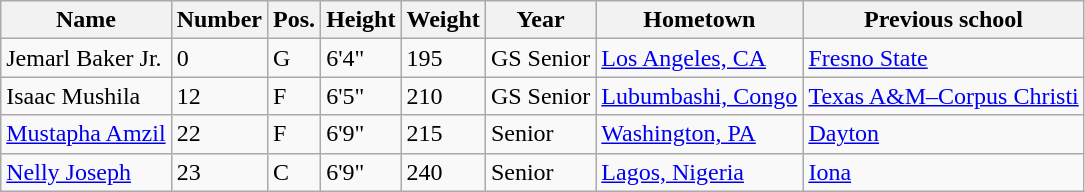<table class="wikitable sortable" border="1">
<tr>
<th>Name</th>
<th>Number</th>
<th>Pos.</th>
<th>Height</th>
<th>Weight</th>
<th>Year</th>
<th>Hometown</th>
<th class="unsortable">Previous school</th>
</tr>
<tr>
<td>Jemarl Baker Jr.</td>
<td>0</td>
<td>G</td>
<td>6'4"</td>
<td>195</td>
<td>GS Senior</td>
<td><a href='#'>Los Angeles, CA</a></td>
<td><a href='#'>Fresno State</a></td>
</tr>
<tr>
<td>Isaac Mushila</td>
<td>12</td>
<td>F</td>
<td>6'5"</td>
<td>210</td>
<td>GS Senior</td>
<td><a href='#'>Lubumbashi, Congo</a></td>
<td><a href='#'>Texas A&M–Corpus Christi</a></td>
</tr>
<tr>
<td><a href='#'>Mustapha Amzil</a></td>
<td>22</td>
<td>F</td>
<td>6'9"</td>
<td>215</td>
<td>Senior</td>
<td><a href='#'>Washington, PA</a></td>
<td><a href='#'>Dayton</a></td>
</tr>
<tr>
<td><a href='#'>Nelly Joseph</a></td>
<td>23</td>
<td>C</td>
<td>6'9"</td>
<td>240</td>
<td>Senior</td>
<td><a href='#'>Lagos, Nigeria</a></td>
<td><a href='#'>Iona</a></td>
</tr>
</table>
